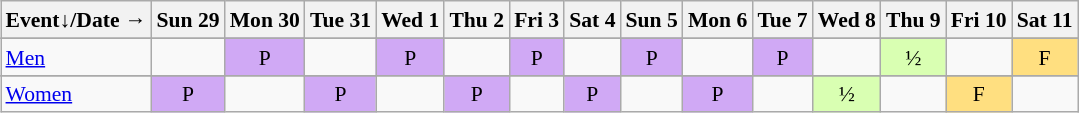<table class="wikitable" style="margin:0.5em auto; font-size:90%; line-height:1.25em;">
<tr style="text-align:center;">
<th>Event↓/Date →</th>
<th>Sun 29</th>
<th>Mon 30</th>
<th>Tue 31</th>
<th>Wed 1</th>
<th>Thu 2</th>
<th>Fri 3</th>
<th>Sat 4</th>
<th>Sun 5</th>
<th>Mon 6</th>
<th>Tue 7</th>
<th>Wed 8</th>
<th>Thu 9</th>
<th>Fri 10</th>
<th>Sat 11</th>
</tr>
<tr>
</tr>
<tr style="text-align:center;">
<td style="text-align:left;"><a href='#'>Men</a></td>
<td></td>
<td style="background-color:#D0A9F5;">P</td>
<td></td>
<td style="background-color:#D0A9F5;">P</td>
<td></td>
<td style="background-color:#D0A9F5;">P</td>
<td></td>
<td style="background-color:#D0A9F5;">P</td>
<td></td>
<td style="background-color:#D0A9F5;">P</td>
<td></td>
<td style="background-color:#D9FFB2;">½</td>
<td></td>
<td style="background-color:#FFDF80;">F</td>
</tr>
<tr>
</tr>
<tr style="text-align:center;">
<td style="text-align:left;"><a href='#'>Women</a></td>
<td style="background-color:#D0A9F5;">P</td>
<td></td>
<td style="background-color:#D0A9F5;">P</td>
<td></td>
<td style="background-color:#D0A9F5;">P</td>
<td></td>
<td style="background-color:#D0A9F5;">P</td>
<td></td>
<td style="background-color:#D0A9F5;">P</td>
<td></td>
<td style="background-color:#D9FFB2;">½</td>
<td></td>
<td style="background-color:#FFDF80;">F</td>
<td></td>
</tr>
</table>
